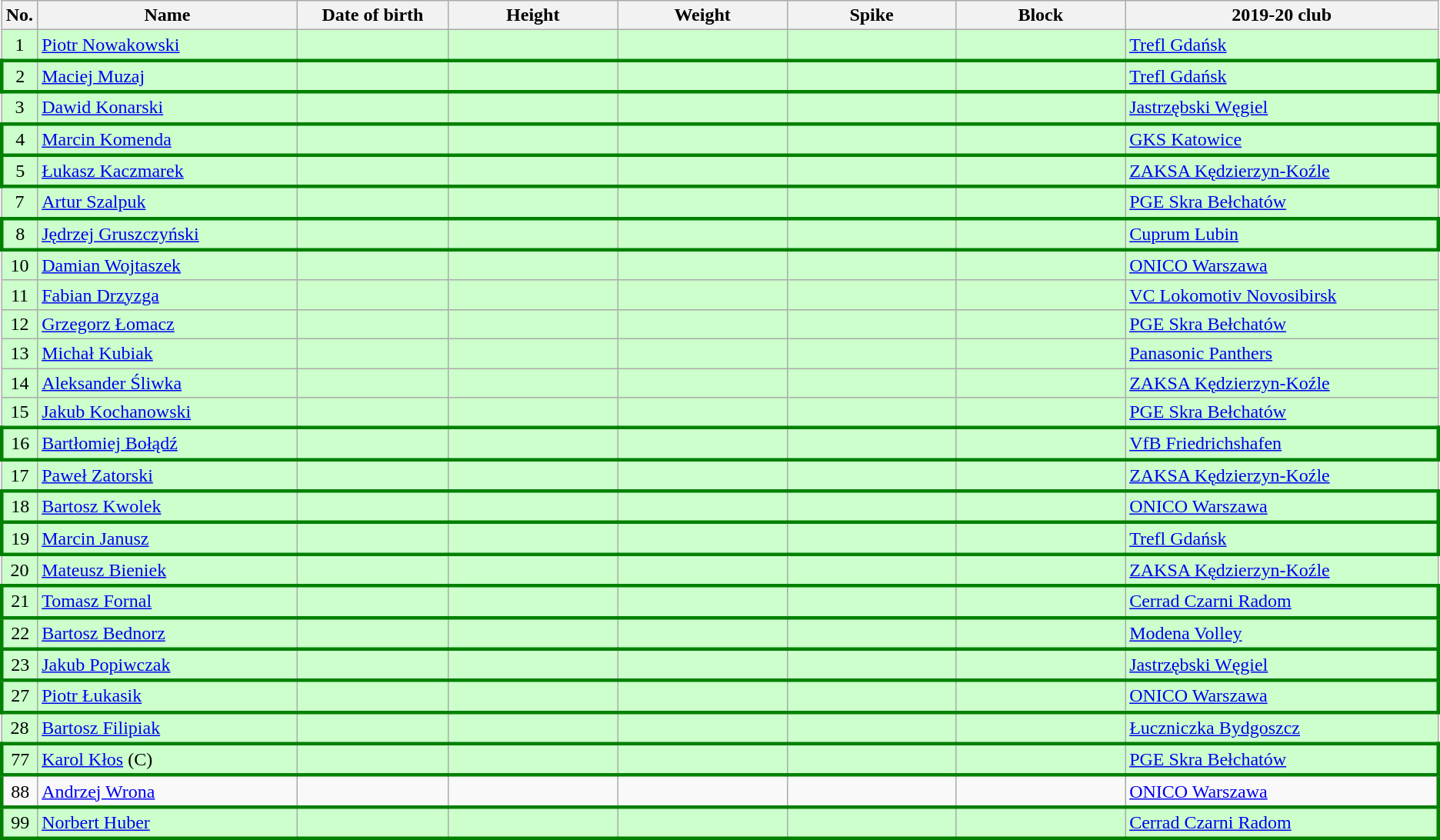<table class="wikitable sortable" style="font-size:100%; text-align:center;">
<tr>
<th>No.</th>
<th style="width:14em">Name</th>
<th style="width:8em">Date of birth</th>
<th style="width:9em">Height</th>
<th style="width:9em">Weight</th>
<th style="width:9em">Spike</th>
<th style="width:9em">Block</th>
<th style="width:17em">2019-20 club</th>
</tr>
<tr bgcolor=#ccffcc>
<td>1</td>
<td style="text-align:left;"><a href='#'>Piotr Nowakowski</a></td>
<td style="text-align:right;"></td>
<td></td>
<td></td>
<td></td>
<td></td>
<td style="text-align:left;"> <a href='#'>Trefl Gdańsk</a></td>
</tr>
<tr bgcolor=#ccffcc | style="border:3px solid green">
<td>2</td>
<td style="text-align:left;"><a href='#'>Maciej Muzaj</a></td>
<td style="text-align:right;"></td>
<td></td>
<td></td>
<td></td>
<td></td>
<td style="text-align:left;"> <a href='#'>Trefl Gdańsk</a></td>
</tr>
<tr bgcolor=#ccffcc>
<td>3</td>
<td style="text-align:left;"><a href='#'>Dawid Konarski</a></td>
<td style="text-align:right;"></td>
<td></td>
<td></td>
<td></td>
<td></td>
<td style="text-align:left;"> <a href='#'>Jastrzębski Węgiel</a></td>
</tr>
<tr bgcolor=#ccffcc | style="border:3px solid green">
<td>4</td>
<td style="text-align:left;"><a href='#'>Marcin Komenda</a></td>
<td style="text-align:right;"></td>
<td></td>
<td></td>
<td></td>
<td></td>
<td style="text-align:left;"> <a href='#'>GKS Katowice</a></td>
</tr>
<tr bgcolor=#ccffcc | style="border:3px solid green">
<td>5</td>
<td style="text-align:left;"><a href='#'>Łukasz Kaczmarek</a></td>
<td style="text-align:right;"></td>
<td></td>
<td></td>
<td></td>
<td></td>
<td style="text-align:left;"> <a href='#'>ZAKSA Kędzierzyn-Koźle</a></td>
</tr>
<tr bgcolor=#ccffcc>
<td>7</td>
<td style="text-align:left;"><a href='#'>Artur Szalpuk</a></td>
<td style="text-align:right;"></td>
<td></td>
<td></td>
<td></td>
<td></td>
<td style="text-align:left;"> <a href='#'>PGE Skra Bełchatów</a></td>
</tr>
<tr bgcolor=#ccffcc | style="border:3px solid green">
<td>8</td>
<td style="text-align:left;"><a href='#'>Jędrzej Gruszczyński</a></td>
<td style="text-align:right;"></td>
<td></td>
<td></td>
<td></td>
<td></td>
<td style="text-align:left;"> <a href='#'>Cuprum Lubin</a></td>
</tr>
<tr bgcolor=#ccffcc>
<td>10</td>
<td style="text-align:left;"><a href='#'>Damian Wojtaszek</a></td>
<td style="text-align:right;"></td>
<td></td>
<td></td>
<td></td>
<td></td>
<td style="text-align:left;"> <a href='#'>ONICO Warszawa</a></td>
</tr>
<tr bgcolor=#ccffcc>
<td>11</td>
<td style="text-align:left;"><a href='#'>Fabian Drzyzga</a></td>
<td style="text-align:right;"></td>
<td></td>
<td></td>
<td></td>
<td></td>
<td style="text-align:left;"> <a href='#'>VC Lokomotiv Novosibirsk</a></td>
</tr>
<tr bgcolor=#ccffcc>
<td>12</td>
<td style="text-align:left;"><a href='#'>Grzegorz Łomacz</a></td>
<td style="text-align:right;"></td>
<td></td>
<td></td>
<td></td>
<td></td>
<td style="text-align:left;"> <a href='#'>PGE Skra Bełchatów</a></td>
</tr>
<tr bgcolor=#ccffcc>
<td>13</td>
<td style="text-align:left;"><a href='#'>Michał Kubiak</a></td>
<td style="text-align:right;"></td>
<td></td>
<td></td>
<td></td>
<td></td>
<td style="text-align:left;"> <a href='#'>Panasonic Panthers</a></td>
</tr>
<tr bgcolor=#ccffcc>
<td>14</td>
<td style="text-align:left;"><a href='#'>Aleksander Śliwka</a></td>
<td style="text-align:right;"></td>
<td></td>
<td></td>
<td></td>
<td></td>
<td style="text-align:left;"> <a href='#'>ZAKSA Kędzierzyn-Koźle</a></td>
</tr>
<tr bgcolor=#ccffcc>
<td>15</td>
<td style="text-align:left;"><a href='#'>Jakub Kochanowski</a></td>
<td style="text-align:right;"></td>
<td></td>
<td></td>
<td></td>
<td></td>
<td style="text-align:left;"> <a href='#'>PGE Skra Bełchatów</a></td>
</tr>
<tr bgcolor=#ccffcc | style="border:3px solid green">
<td>16</td>
<td style="text-align:left;"><a href='#'>Bartłomiej Bołądź</a></td>
<td style="text-align:right;"></td>
<td></td>
<td></td>
<td></td>
<td></td>
<td style="text-align:left;"> <a href='#'>VfB Friedrichshafen</a></td>
</tr>
<tr bgcolor=#ccffcc>
<td>17</td>
<td style="text-align:left;"><a href='#'>Paweł Zatorski</a></td>
<td style="text-align:right;"></td>
<td></td>
<td></td>
<td></td>
<td></td>
<td style="text-align:left;"> <a href='#'>ZAKSA Kędzierzyn-Koźle</a></td>
</tr>
<tr bgcolor=#ccffcc | style="border:3px solid green">
<td>18</td>
<td style="text-align:left;"><a href='#'>Bartosz Kwolek</a></td>
<td style="text-align:right;"></td>
<td></td>
<td></td>
<td></td>
<td></td>
<td style="text-align:left;"> <a href='#'>ONICO Warszawa</a></td>
</tr>
<tr bgcolor=#ccffcc | style="border:3px solid green">
<td>19</td>
<td style="text-align:left;"><a href='#'>Marcin Janusz</a></td>
<td style="text-align:right;"></td>
<td></td>
<td></td>
<td></td>
<td></td>
<td style="text-align:left;"> <a href='#'>Trefl Gdańsk</a></td>
</tr>
<tr bgcolor=#ccffcc>
<td>20</td>
<td style="text-align:left;"><a href='#'>Mateusz Bieniek</a></td>
<td style="text-align:right;"></td>
<td></td>
<td></td>
<td></td>
<td></td>
<td style="text-align:left;"> <a href='#'>ZAKSA Kędzierzyn-Koźle</a></td>
</tr>
<tr bgcolor=#ccffcc | style="border:3px solid green">
<td>21</td>
<td style="text-align:left;"><a href='#'>Tomasz Fornal</a></td>
<td style="text-align:right;"></td>
<td></td>
<td></td>
<td></td>
<td></td>
<td style="text-align:left;"> <a href='#'>Cerrad Czarni Radom</a></td>
</tr>
<tr bgcolor=#ccffcc | style="border:3px solid green">
<td>22</td>
<td style="text-align:left;"><a href='#'>Bartosz Bednorz</a></td>
<td style="text-align:right;"></td>
<td></td>
<td></td>
<td></td>
<td></td>
<td style="text-align:left;"> <a href='#'>Modena Volley</a></td>
</tr>
<tr bgcolor=#ccffcc | style="border:3px solid green">
<td>23</td>
<td style="text-align:left;"><a href='#'>Jakub Popiwczak</a></td>
<td style="text-align:right;"></td>
<td></td>
<td></td>
<td></td>
<td></td>
<td style="text-align:left;"> <a href='#'>Jastrzębski Węgiel</a></td>
</tr>
<tr bgcolor=#ccffcc | style="border:3px solid green">
<td>27</td>
<td style="text-align:left;"><a href='#'>Piotr Łukasik</a></td>
<td style="text-align:right;"></td>
<td></td>
<td></td>
<td></td>
<td></td>
<td style="text-align:left;"> <a href='#'>ONICO Warszawa</a></td>
</tr>
<tr bgcolor=#ccffcc>
<td>28</td>
<td style="text-align:left;"><a href='#'>Bartosz Filipiak</a></td>
<td style="text-align:right;"></td>
<td></td>
<td></td>
<td></td>
<td></td>
<td style="text-align:left;"> <a href='#'>Łuczniczka Bydgoszcz</a></td>
</tr>
<tr bgcolor=#ccffcc | style="border:3px solid green">
<td>77</td>
<td style="text-align:left;"><a href='#'>Karol Kłos</a> (C)</td>
<td style="text-align:right;"></td>
<td></td>
<td></td>
<td></td>
<td></td>
<td style="text-align:left;"> <a href='#'>PGE Skra Bełchatów</a></td>
</tr>
<tr style="border:3px solid green">
<td>88</td>
<td style="text-align:left;"><a href='#'>Andrzej Wrona</a></td>
<td style="text-align:right;"></td>
<td></td>
<td></td>
<td></td>
<td></td>
<td style="text-align:left;"> <a href='#'>ONICO Warszawa</a></td>
</tr>
<tr bgcolor=#ccffcc | style="border:3px solid green">
<td>99</td>
<td style="text-align:left;"><a href='#'>Norbert Huber</a></td>
<td style="text-align:right;"></td>
<td></td>
<td></td>
<td></td>
<td></td>
<td style="text-align:left;"> <a href='#'>Cerrad Czarni Radom</a></td>
</tr>
</table>
